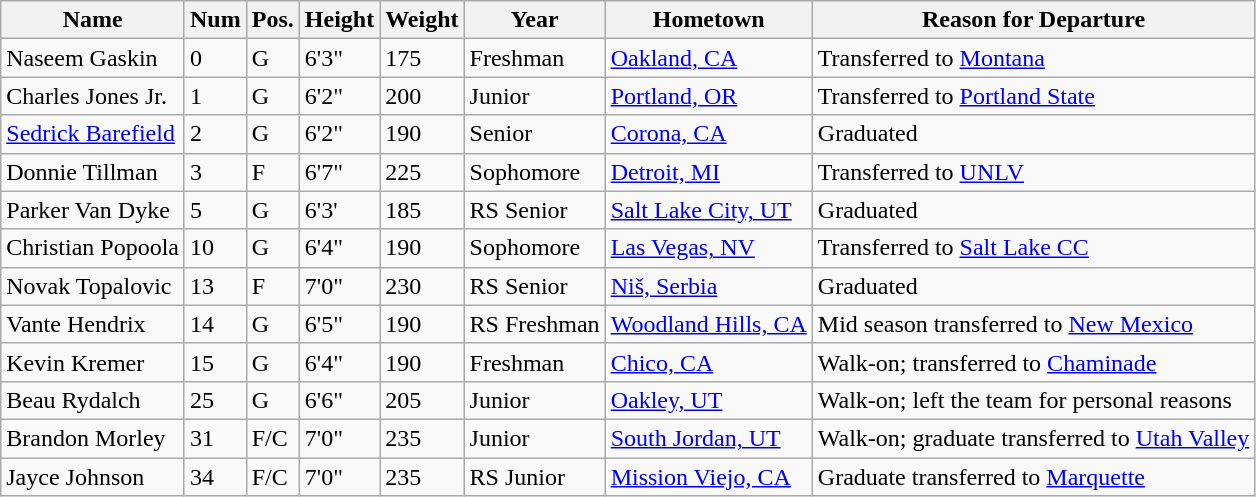<table class="wikitable sortable" style="font-size:100%;" border="1">
<tr>
<th>Name</th>
<th>Num</th>
<th>Pos.</th>
<th>Height</th>
<th>Weight</th>
<th>Year</th>
<th>Hometown</th>
<th class="unsortable">Reason for Departure</th>
</tr>
<tr>
<td>Naseem Gaskin</td>
<td>0</td>
<td>G</td>
<td>6'3"</td>
<td>175</td>
<td>Freshman</td>
<td><a href='#'>Oakland, CA</a></td>
<td>Transferred to <a href='#'>Montana</a></td>
</tr>
<tr>
<td>Charles Jones Jr.</td>
<td>1</td>
<td>G</td>
<td>6'2"</td>
<td>200</td>
<td>Junior</td>
<td><a href='#'>Portland, OR</a></td>
<td>Transferred to <a href='#'>Portland State</a></td>
</tr>
<tr>
<td><a href='#'>Sedrick Barefield</a></td>
<td>2</td>
<td>G</td>
<td>6'2"</td>
<td>190</td>
<td>Senior</td>
<td><a href='#'>Corona, CA</a></td>
<td>Graduated</td>
</tr>
<tr>
<td>Donnie Tillman</td>
<td>3</td>
<td>F</td>
<td>6'7"</td>
<td>225</td>
<td>Sophomore</td>
<td><a href='#'>Detroit, MI</a></td>
<td>Transferred to <a href='#'>UNLV</a></td>
</tr>
<tr>
<td>Parker Van Dyke</td>
<td>5</td>
<td>G</td>
<td>6'3'</td>
<td>185</td>
<td>RS Senior</td>
<td><a href='#'>Salt Lake City, UT</a></td>
<td>Graduated</td>
</tr>
<tr>
<td>Christian Popoola</td>
<td>10</td>
<td>G</td>
<td>6'4"</td>
<td>190</td>
<td>Sophomore</td>
<td><a href='#'>Las Vegas, NV</a></td>
<td>Transferred to <a href='#'>Salt Lake CC</a></td>
</tr>
<tr>
<td>Novak Topalovic</td>
<td>13</td>
<td>F</td>
<td>7'0"</td>
<td>230</td>
<td>RS Senior</td>
<td><a href='#'>Niš, Serbia</a></td>
<td>Graduated</td>
</tr>
<tr>
<td>Vante Hendrix</td>
<td>14</td>
<td>G</td>
<td>6'5"</td>
<td>190</td>
<td>RS Freshman</td>
<td><a href='#'>Woodland Hills, CA</a></td>
<td>Mid season transferred to <a href='#'>New Mexico</a></td>
</tr>
<tr>
<td>Kevin Kremer</td>
<td>15</td>
<td>G</td>
<td>6'4"</td>
<td>190</td>
<td>Freshman</td>
<td><a href='#'>Chico, CA</a></td>
<td>Walk-on; transferred to <a href='#'>Chaminade</a></td>
</tr>
<tr>
<td>Beau Rydalch</td>
<td>25</td>
<td>G</td>
<td>6'6"</td>
<td>205</td>
<td>Junior</td>
<td><a href='#'>Oakley, UT</a></td>
<td>Walk-on; left the team for personal reasons</td>
</tr>
<tr>
<td>Brandon Morley</td>
<td>31</td>
<td>F/C</td>
<td>7'0"</td>
<td>235</td>
<td>Junior</td>
<td><a href='#'>South Jordan, UT</a></td>
<td>Walk-on; graduate transferred to <a href='#'>Utah Valley</a></td>
</tr>
<tr>
<td>Jayce Johnson</td>
<td>34</td>
<td>F/C</td>
<td>7'0"</td>
<td>235</td>
<td>RS Junior</td>
<td><a href='#'>Mission Viejo, CA</a></td>
<td>Graduate transferred to <a href='#'>Marquette</a></td>
</tr>
</table>
